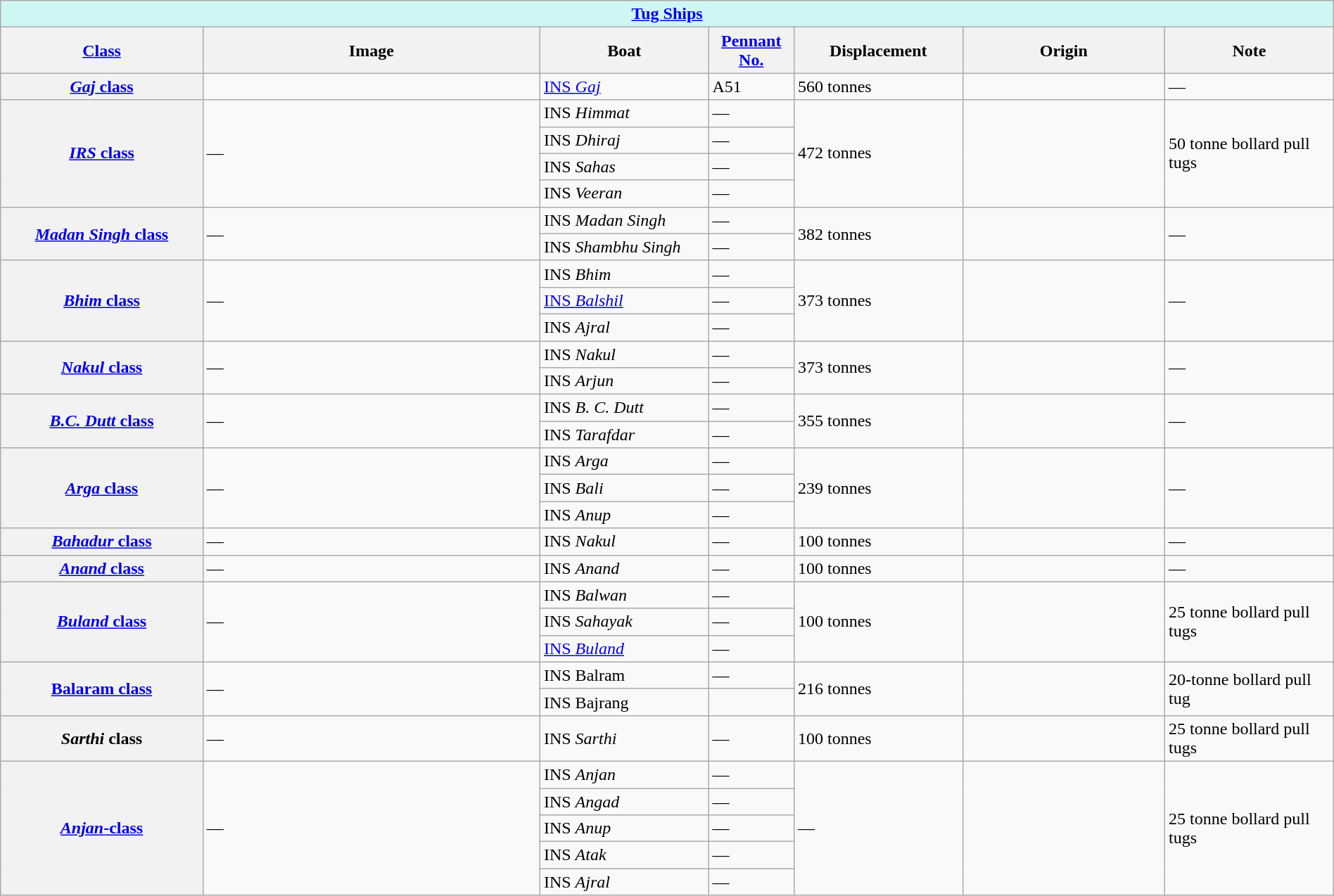<table class="wikitable" style="margin:auto; width:100%;">
<tr>
<th colspan="7" style="align: center; background: #CEF6F5;"><a href='#'>Tug Ships</a></th>
</tr>
<tr>
<th style="text-align:center; width:12%;"><a href='#'>Class</a></th>
<th style="text-align:center; width:20%;">Image</th>
<th style="text-align:center; width:10%;">Boat</th>
<th style="text-align:center; width:5%;"><a href='#'>Pennant No.</a></th>
<th style="text-align:center; width:10%;">Displacement</th>
<th style="text-align:center; width:12%;">Origin</th>
<th style="text-align:center; width:10%;">Note</th>
</tr>
<tr>
<th rowspan="1"><a href='#'><em>Gaj</em> class</a></th>
<td rowspan="1"></td>
<td><a href='#'>INS <em>Gaj</em></a></td>
<td>A51</td>
<td rowspan="1">560 tonnes</td>
<td rowspan="1"></td>
<td rowspan="1">—</td>
</tr>
<tr>
<th rowspan="4"><a href='#'><em>IRS</em> class</a></th>
<td rowspan="4">—</td>
<td>INS <em>Himmat</em></td>
<td>—</td>
<td rowspan="4">472 tonnes</td>
<td rowspan="4"></td>
<td rowspan="4">50 tonne bollard pull tugs</td>
</tr>
<tr>
<td>INS <em>Dhiraj</em></td>
<td>—</td>
</tr>
<tr>
<td>INS <em>Sahas</em></td>
<td>—</td>
</tr>
<tr>
<td>INS <em>Veeran</em></td>
<td>—</td>
</tr>
<tr>
<th rowspan="2"><a href='#'><em>Madan Singh</em> class</a></th>
<td rowspan="2">—</td>
<td>INS <em>Madan Singh</em></td>
<td>—</td>
<td rowspan="2">382 tonnes</td>
<td rowspan="2"></td>
<td rowspan="2">—</td>
</tr>
<tr>
<td>INS <em>Shambhu Singh</em></td>
<td>—</td>
</tr>
<tr>
<th rowspan="3"><a href='#'><em>Bhim</em> class</a></th>
<td rowspan="3">—</td>
<td>INS <em>Bhim</em></td>
<td>—</td>
<td rowspan="3">373 tonnes</td>
<td rowspan="3"></td>
<td rowspan="3">—</td>
</tr>
<tr>
<td><a href='#'>INS <em>Balshil</em></a></td>
<td>—</td>
</tr>
<tr>
<td>INS <em>Ajral</em></td>
<td>—</td>
</tr>
<tr>
<th rowspan="2"><a href='#'><em>Nakul</em> class</a></th>
<td rowspan="2">—</td>
<td>INS <em>Nakul</em></td>
<td>—</td>
<td rowspan="2">373 tonnes</td>
<td rowspan="2"></td>
<td rowspan="2">—</td>
</tr>
<tr>
<td>INS <em>Arjun</em></td>
<td>—</td>
</tr>
<tr>
<th rowspan="2"><a href='#'><em>B.C. Dutt</em> class</a></th>
<td rowspan="2">—</td>
<td>INS <em>B. C. Dutt</em></td>
<td>—</td>
<td rowspan="2">355 tonnes</td>
<td rowspan="2"></td>
<td rowspan="2">—</td>
</tr>
<tr>
<td>INS <em>Tarafdar</em></td>
<td>—</td>
</tr>
<tr>
<th rowspan="3"><a href='#'><em>Arga</em> class</a></th>
<td rowspan="3">—</td>
<td>INS <em>Arga</em></td>
<td>—</td>
<td rowspan="3">239 tonnes</td>
<td rowspan="3"></td>
<td rowspan="3">—</td>
</tr>
<tr>
<td>INS <em>Bali</em></td>
<td>—</td>
</tr>
<tr>
<td>INS <em>Anup</em></td>
<td>—</td>
</tr>
<tr>
<th rowspan="1"><a href='#'><em>Bahadur</em> class</a></th>
<td rowspan="1">—</td>
<td>INS <em>Nakul</em></td>
<td>—</td>
<td rowspan="1">100 tonnes</td>
<td rowspan="1"></td>
<td rowspan="1">—</td>
</tr>
<tr>
<th rowspan="1"><a href='#'><em>Anand</em> class</a></th>
<td rowspan="1">—</td>
<td>INS <em>Anand</em></td>
<td>—</td>
<td rowspan="1">100 tonnes</td>
<td rowspan="1"></td>
<td rowspan="1">—</td>
</tr>
<tr>
<th rowspan="3"><a href='#'><em>Buland</em> class</a></th>
<td rowspan="3">—</td>
<td>INS <em>Balwan</em></td>
<td>—</td>
<td rowspan="3">100 tonnes</td>
<td rowspan="3"></td>
<td rowspan="3">25 tonne bollard pull tugs</td>
</tr>
<tr>
<td>INS <em>Sahayak</em></td>
<td>—</td>
</tr>
<tr>
<td><a href='#'>INS <em>Buland</em></a></td>
<td>—</td>
</tr>
<tr>
<th rowspan="2"><a href='#'>Balaram class</a></th>
<td rowspan="2">—</td>
<td>INS Balram</td>
<td>—</td>
<td rowspan="2">216 tonnes</td>
<td rowspan="2"></td>
<td rowspan="2">20-tonne bollard pull tug</td>
</tr>
<tr>
<td>INS Bajrang</td>
<td></td>
</tr>
<tr>
<th rowspan="1"><em>Sarthi</em> class</th>
<td rowspan="1">—</td>
<td>INS <em>Sarthi</em></td>
<td>—</td>
<td rowspan="1">100 tonnes</td>
<td rowspan="1"></td>
<td rowspan="1">25 tonne bollard pull tugs</td>
</tr>
<tr>
<th rowspan="5"><a href='#'><em>Anjan</em>-class</a></th>
<td rowspan="5">—</td>
<td>INS <em>Anjan</em></td>
<td>—</td>
<td rowspan="5">—</td>
<td rowspan="5"></td>
<td rowspan="5">25 tonne bollard pull tugs</td>
</tr>
<tr>
<td>INS <em>Angad</em></td>
<td>—</td>
</tr>
<tr>
<td>INS <em>Anup</em></td>
<td>—</td>
</tr>
<tr>
<td>INS <em>Atak</em></td>
<td>—</td>
</tr>
<tr>
<td>INS <em>Ajral</em></td>
<td>—</td>
</tr>
</table>
